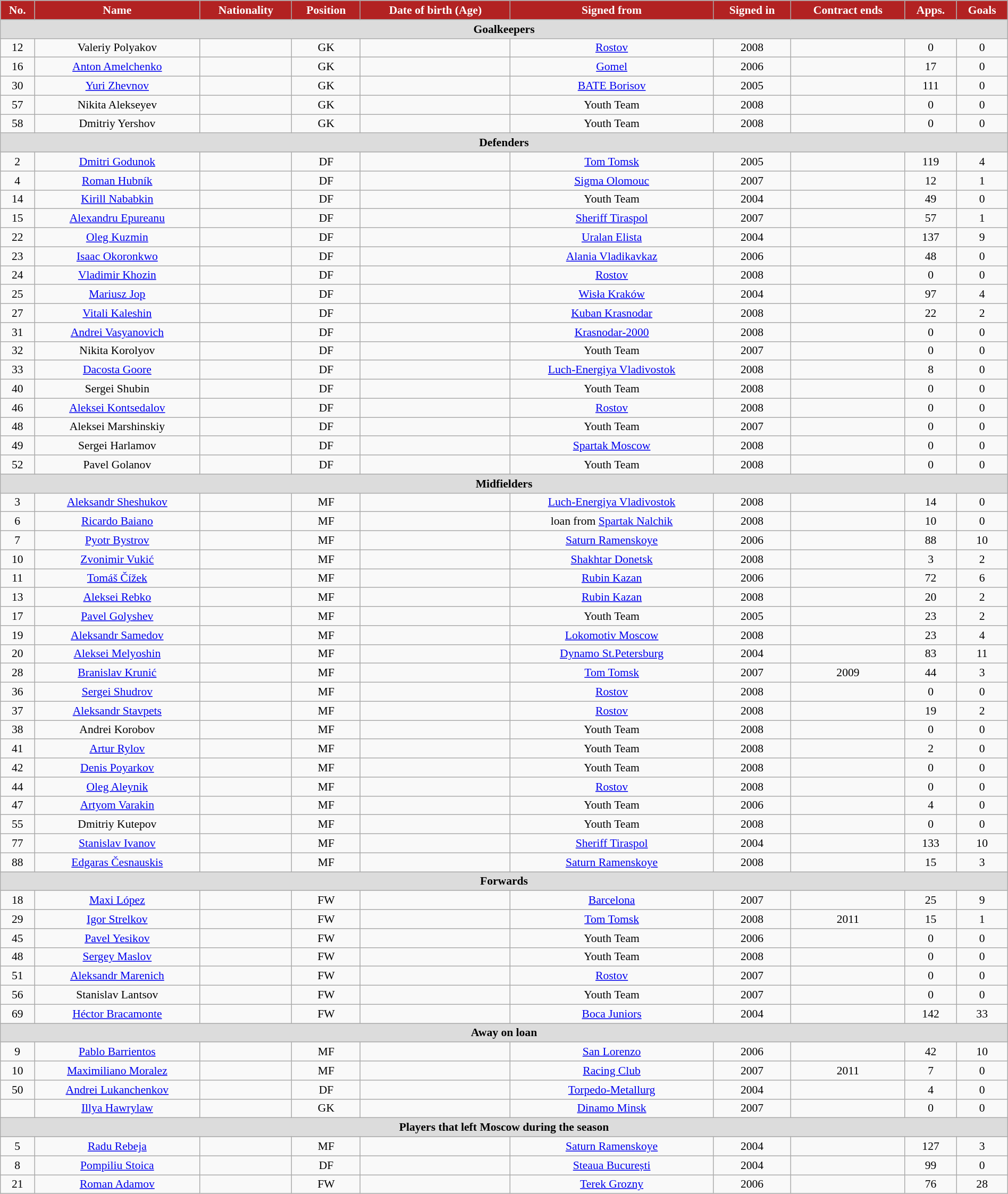<table class="wikitable"  style="text-align:center; font-size:90%; width:100%;">
<tr>
<th style="background:#B22222; color:white; text-align:center;">No.</th>
<th style="background:#B22222; color:white; text-align:center;">Name</th>
<th style="background:#B22222; color:white; text-align:center;">Nationality</th>
<th style="background:#B22222; color:white; text-align:center;">Position</th>
<th style="background:#B22222; color:white; text-align:center;">Date of birth (Age)</th>
<th style="background:#B22222; color:white; text-align:center;">Signed from</th>
<th style="background:#B22222; color:white; text-align:center;">Signed in</th>
<th style="background:#B22222; color:white; text-align:center;">Contract ends</th>
<th style="background:#B22222; color:white; text-align:center;">Apps.</th>
<th style="background:#B22222; color:white; text-align:center;">Goals</th>
</tr>
<tr>
<th colspan="11"  style="background:#dcdcdc; text-align:center;">Goalkeepers</th>
</tr>
<tr>
<td>12</td>
<td>Valeriy Polyakov</td>
<td></td>
<td>GK</td>
<td></td>
<td><a href='#'>Rostov</a></td>
<td>2008</td>
<td></td>
<td>0</td>
<td>0</td>
</tr>
<tr>
<td>16</td>
<td><a href='#'>Anton Amelchenko</a></td>
<td></td>
<td>GK</td>
<td></td>
<td><a href='#'>Gomel</a></td>
<td>2006</td>
<td></td>
<td>17</td>
<td>0</td>
</tr>
<tr>
<td>30</td>
<td><a href='#'>Yuri Zhevnov</a></td>
<td></td>
<td>GK</td>
<td></td>
<td><a href='#'>BATE Borisov</a></td>
<td>2005</td>
<td></td>
<td>111</td>
<td>0</td>
</tr>
<tr>
<td>57</td>
<td>Nikita Alekseyev</td>
<td></td>
<td>GK</td>
<td></td>
<td>Youth Team</td>
<td>2008</td>
<td></td>
<td>0</td>
<td>0</td>
</tr>
<tr>
<td>58</td>
<td>Dmitriy Yershov</td>
<td></td>
<td>GK</td>
<td></td>
<td>Youth Team</td>
<td>2008</td>
<td></td>
<td>0</td>
<td>0</td>
</tr>
<tr>
<th colspan="11"  style="background:#dcdcdc; text-align:center;">Defenders</th>
</tr>
<tr>
<td>2</td>
<td><a href='#'>Dmitri Godunok</a></td>
<td></td>
<td>DF</td>
<td></td>
<td><a href='#'>Tom Tomsk</a></td>
<td>2005</td>
<td></td>
<td>119</td>
<td>4</td>
</tr>
<tr>
<td>4</td>
<td><a href='#'>Roman Hubník</a></td>
<td></td>
<td>DF</td>
<td></td>
<td><a href='#'>Sigma Olomouc</a></td>
<td>2007</td>
<td></td>
<td>12</td>
<td>1</td>
</tr>
<tr>
<td>14</td>
<td><a href='#'>Kirill Nababkin</a></td>
<td></td>
<td>DF</td>
<td></td>
<td>Youth Team</td>
<td>2004</td>
<td></td>
<td>49</td>
<td>0</td>
</tr>
<tr>
<td>15</td>
<td><a href='#'>Alexandru Epureanu</a></td>
<td></td>
<td>DF</td>
<td></td>
<td><a href='#'>Sheriff Tiraspol</a></td>
<td>2007</td>
<td></td>
<td>57</td>
<td>1</td>
</tr>
<tr>
<td>22</td>
<td><a href='#'>Oleg Kuzmin</a></td>
<td></td>
<td>DF</td>
<td></td>
<td><a href='#'>Uralan Elista</a></td>
<td>2004</td>
<td></td>
<td>137</td>
<td>9</td>
</tr>
<tr>
<td>23</td>
<td><a href='#'>Isaac Okoronkwo</a></td>
<td></td>
<td>DF</td>
<td></td>
<td><a href='#'>Alania Vladikavkaz</a></td>
<td>2006</td>
<td></td>
<td>48</td>
<td>0</td>
</tr>
<tr>
<td>24</td>
<td><a href='#'>Vladimir Khozin</a></td>
<td></td>
<td>DF</td>
<td></td>
<td><a href='#'>Rostov</a></td>
<td>2008</td>
<td></td>
<td>0</td>
<td>0</td>
</tr>
<tr>
<td>25</td>
<td><a href='#'>Mariusz Jop</a></td>
<td></td>
<td>DF</td>
<td></td>
<td><a href='#'>Wisła Kraków</a></td>
<td>2004</td>
<td></td>
<td>97</td>
<td>4</td>
</tr>
<tr>
<td>27</td>
<td><a href='#'>Vitali Kaleshin</a></td>
<td></td>
<td>DF</td>
<td></td>
<td><a href='#'>Kuban Krasnodar</a></td>
<td>2008</td>
<td></td>
<td>22</td>
<td>2</td>
</tr>
<tr>
<td>31</td>
<td><a href='#'>Andrei Vasyanovich</a></td>
<td></td>
<td>DF</td>
<td></td>
<td><a href='#'>Krasnodar-2000</a></td>
<td>2008</td>
<td></td>
<td>0</td>
<td>0</td>
</tr>
<tr>
<td>32</td>
<td>Nikita Korolyov</td>
<td></td>
<td>DF</td>
<td></td>
<td>Youth Team</td>
<td>2007</td>
<td></td>
<td>0</td>
<td>0</td>
</tr>
<tr>
<td>33</td>
<td><a href='#'>Dacosta Goore</a></td>
<td></td>
<td>DF</td>
<td></td>
<td><a href='#'>Luch-Energiya Vladivostok</a></td>
<td>2008</td>
<td></td>
<td>8</td>
<td>0</td>
</tr>
<tr>
<td>40</td>
<td>Sergei Shubin</td>
<td></td>
<td>DF</td>
<td></td>
<td>Youth Team</td>
<td>2008</td>
<td></td>
<td>0</td>
<td>0</td>
</tr>
<tr>
<td>46</td>
<td><a href='#'>Aleksei Kontsedalov</a></td>
<td></td>
<td>DF</td>
<td></td>
<td><a href='#'>Rostov</a></td>
<td>2008</td>
<td></td>
<td>0</td>
<td>0</td>
</tr>
<tr>
<td>48</td>
<td>Aleksei Marshinskiy</td>
<td></td>
<td>DF</td>
<td></td>
<td>Youth Team</td>
<td>2007</td>
<td></td>
<td>0</td>
<td>0</td>
</tr>
<tr>
<td>49</td>
<td>Sergei Harlamov</td>
<td></td>
<td>DF</td>
<td></td>
<td><a href='#'>Spartak Moscow</a></td>
<td>2008</td>
<td></td>
<td>0</td>
<td>0</td>
</tr>
<tr>
<td>52</td>
<td>Pavel Golanov</td>
<td></td>
<td>DF</td>
<td></td>
<td>Youth Team</td>
<td>2008</td>
<td></td>
<td>0</td>
<td>0</td>
</tr>
<tr>
<th colspan="11"  style="background:#dcdcdc; text-align:center;">Midfielders</th>
</tr>
<tr>
<td>3</td>
<td><a href='#'>Aleksandr Sheshukov</a></td>
<td></td>
<td>MF</td>
<td></td>
<td><a href='#'>Luch-Energiya Vladivostok</a></td>
<td>2008</td>
<td></td>
<td>14</td>
<td>0</td>
</tr>
<tr>
<td>6</td>
<td><a href='#'>Ricardo Baiano</a></td>
<td></td>
<td>MF</td>
<td></td>
<td>loan from <a href='#'>Spartak Nalchik</a></td>
<td>2008</td>
<td></td>
<td>10</td>
<td>0</td>
</tr>
<tr>
<td>7</td>
<td><a href='#'>Pyotr Bystrov</a></td>
<td></td>
<td>MF</td>
<td></td>
<td><a href='#'>Saturn Ramenskoye</a></td>
<td>2006</td>
<td></td>
<td>88</td>
<td>10</td>
</tr>
<tr>
<td>10</td>
<td><a href='#'>Zvonimir Vukić</a></td>
<td></td>
<td>MF</td>
<td></td>
<td><a href='#'>Shakhtar Donetsk</a></td>
<td>2008</td>
<td></td>
<td>3</td>
<td>2</td>
</tr>
<tr>
<td>11</td>
<td><a href='#'>Tomáš Čížek</a></td>
<td></td>
<td>MF</td>
<td></td>
<td><a href='#'>Rubin Kazan</a></td>
<td>2006</td>
<td></td>
<td>72</td>
<td>6</td>
</tr>
<tr>
<td>13</td>
<td><a href='#'>Aleksei Rebko</a></td>
<td></td>
<td>MF</td>
<td></td>
<td><a href='#'>Rubin Kazan</a></td>
<td>2008</td>
<td></td>
<td>20</td>
<td>2</td>
</tr>
<tr>
<td>17</td>
<td><a href='#'>Pavel Golyshev</a></td>
<td></td>
<td>MF</td>
<td></td>
<td>Youth Team</td>
<td>2005</td>
<td></td>
<td>23</td>
<td>2</td>
</tr>
<tr>
<td>19</td>
<td><a href='#'>Aleksandr Samedov</a></td>
<td></td>
<td>MF</td>
<td></td>
<td><a href='#'>Lokomotiv Moscow</a></td>
<td>2008</td>
<td></td>
<td>23</td>
<td>4</td>
</tr>
<tr>
<td>20</td>
<td><a href='#'>Aleksei Melyoshin</a></td>
<td></td>
<td>MF</td>
<td></td>
<td><a href='#'>Dynamo St.Petersburg</a></td>
<td>2004</td>
<td></td>
<td>83</td>
<td>11</td>
</tr>
<tr>
<td>28</td>
<td><a href='#'>Branislav Krunić</a></td>
<td></td>
<td>MF</td>
<td></td>
<td><a href='#'>Tom Tomsk</a></td>
<td>2007</td>
<td>2009 </td>
<td>44</td>
<td>3</td>
</tr>
<tr>
<td>36</td>
<td><a href='#'>Sergei Shudrov</a></td>
<td></td>
<td>MF</td>
<td></td>
<td><a href='#'>Rostov</a></td>
<td>2008</td>
<td></td>
<td>0</td>
<td>0</td>
</tr>
<tr>
<td>37</td>
<td><a href='#'>Aleksandr Stavpets</a></td>
<td></td>
<td>MF</td>
<td></td>
<td><a href='#'>Rostov</a></td>
<td>2008</td>
<td></td>
<td>19</td>
<td>2</td>
</tr>
<tr>
<td>38</td>
<td>Andrei Korobov</td>
<td></td>
<td>MF</td>
<td></td>
<td>Youth Team</td>
<td>2008</td>
<td></td>
<td>0</td>
<td>0</td>
</tr>
<tr>
<td>41</td>
<td><a href='#'>Artur Rylov</a></td>
<td></td>
<td>MF</td>
<td></td>
<td>Youth Team</td>
<td>2008</td>
<td></td>
<td>2</td>
<td>0</td>
</tr>
<tr>
<td>42</td>
<td><a href='#'>Denis Poyarkov</a></td>
<td></td>
<td>MF</td>
<td></td>
<td>Youth Team</td>
<td>2008</td>
<td></td>
<td>0</td>
<td>0</td>
</tr>
<tr>
<td>44</td>
<td><a href='#'>Oleg Aleynik</a></td>
<td></td>
<td>MF</td>
<td></td>
<td><a href='#'>Rostov</a></td>
<td>2008</td>
<td></td>
<td>0</td>
<td>0</td>
</tr>
<tr>
<td>47</td>
<td><a href='#'>Artyom Varakin</a></td>
<td></td>
<td>MF</td>
<td></td>
<td>Youth Team</td>
<td>2006</td>
<td></td>
<td>4</td>
<td>0</td>
</tr>
<tr>
<td>55</td>
<td>Dmitriy Kutepov</td>
<td></td>
<td>MF</td>
<td></td>
<td>Youth Team</td>
<td>2008</td>
<td></td>
<td>0</td>
<td>0</td>
</tr>
<tr>
<td>77</td>
<td><a href='#'>Stanislav Ivanov</a></td>
<td></td>
<td>MF</td>
<td></td>
<td><a href='#'>Sheriff Tiraspol</a></td>
<td>2004</td>
<td></td>
<td>133</td>
<td>10</td>
</tr>
<tr>
<td>88</td>
<td><a href='#'>Edgaras Česnauskis</a></td>
<td></td>
<td>MF</td>
<td></td>
<td><a href='#'>Saturn Ramenskoye</a></td>
<td>2008</td>
<td></td>
<td>15</td>
<td>3</td>
</tr>
<tr>
<th colspan="11"  style="background:#dcdcdc; text-align:center;">Forwards</th>
</tr>
<tr>
<td>18</td>
<td><a href='#'>Maxi López</a></td>
<td></td>
<td>FW</td>
<td></td>
<td><a href='#'>Barcelona</a></td>
<td>2007</td>
<td></td>
<td>25</td>
<td>9</td>
</tr>
<tr>
<td>29</td>
<td><a href='#'>Igor Strelkov</a></td>
<td></td>
<td>FW</td>
<td></td>
<td><a href='#'>Tom Tomsk</a></td>
<td>2008</td>
<td>2011</td>
<td>15</td>
<td>1</td>
</tr>
<tr>
<td>45</td>
<td><a href='#'>Pavel Yesikov</a></td>
<td></td>
<td>FW</td>
<td></td>
<td>Youth Team</td>
<td>2006</td>
<td></td>
<td>0</td>
<td>0</td>
</tr>
<tr>
<td>48</td>
<td><a href='#'>Sergey Maslov</a></td>
<td></td>
<td>FW</td>
<td></td>
<td>Youth Team</td>
<td>2008</td>
<td></td>
<td>0</td>
<td>0</td>
</tr>
<tr>
<td>51</td>
<td><a href='#'>Aleksandr Marenich</a></td>
<td></td>
<td>FW</td>
<td></td>
<td><a href='#'>Rostov</a></td>
<td>2007</td>
<td></td>
<td>0</td>
<td>0</td>
</tr>
<tr>
<td>56</td>
<td>Stanislav Lantsov</td>
<td></td>
<td>FW</td>
<td></td>
<td>Youth Team</td>
<td>2007</td>
<td></td>
<td>0</td>
<td>0</td>
</tr>
<tr>
<td>69</td>
<td><a href='#'>Héctor Bracamonte</a></td>
<td></td>
<td>FW</td>
<td></td>
<td><a href='#'>Boca Juniors</a></td>
<td>2004</td>
<td></td>
<td>142</td>
<td>33</td>
</tr>
<tr>
<th colspan="11"  style="background:#dcdcdc; text-align:center;">Away on loan</th>
</tr>
<tr>
<td>9</td>
<td><a href='#'>Pablo Barrientos</a></td>
<td></td>
<td>MF</td>
<td></td>
<td><a href='#'>San Lorenzo</a></td>
<td>2006</td>
<td></td>
<td>42</td>
<td>10</td>
</tr>
<tr>
<td>10</td>
<td><a href='#'>Maximiliano Moralez</a></td>
<td></td>
<td>MF</td>
<td></td>
<td><a href='#'>Racing Club</a></td>
<td>2007</td>
<td>2011</td>
<td>7</td>
<td>0</td>
</tr>
<tr>
<td>50</td>
<td><a href='#'>Andrei Lukanchenkov</a></td>
<td></td>
<td>DF</td>
<td></td>
<td><a href='#'>Torpedo-Metallurg</a></td>
<td>2004</td>
<td></td>
<td>4</td>
<td>0</td>
</tr>
<tr>
<td></td>
<td><a href='#'>Illya Hawrylaw</a></td>
<td></td>
<td>GK</td>
<td></td>
<td><a href='#'>Dinamo Minsk</a></td>
<td>2007</td>
<td></td>
<td>0</td>
<td>0</td>
</tr>
<tr>
<th colspan="11"  style="background:#dcdcdc; text-align:center;">Players that left Moscow during the season</th>
</tr>
<tr>
<td>5</td>
<td><a href='#'>Radu Rebeja</a></td>
<td></td>
<td>MF</td>
<td></td>
<td><a href='#'>Saturn Ramenskoye</a></td>
<td>2004</td>
<td></td>
<td>127</td>
<td>3</td>
</tr>
<tr>
<td>8</td>
<td><a href='#'>Pompiliu Stoica</a></td>
<td></td>
<td>DF</td>
<td></td>
<td><a href='#'>Steaua București</a></td>
<td>2004</td>
<td></td>
<td>99</td>
<td>0</td>
</tr>
<tr>
<td>21</td>
<td><a href='#'>Roman Adamov</a></td>
<td></td>
<td>FW</td>
<td></td>
<td><a href='#'>Terek Grozny</a></td>
<td>2006</td>
<td></td>
<td>76</td>
<td>28</td>
</tr>
</table>
